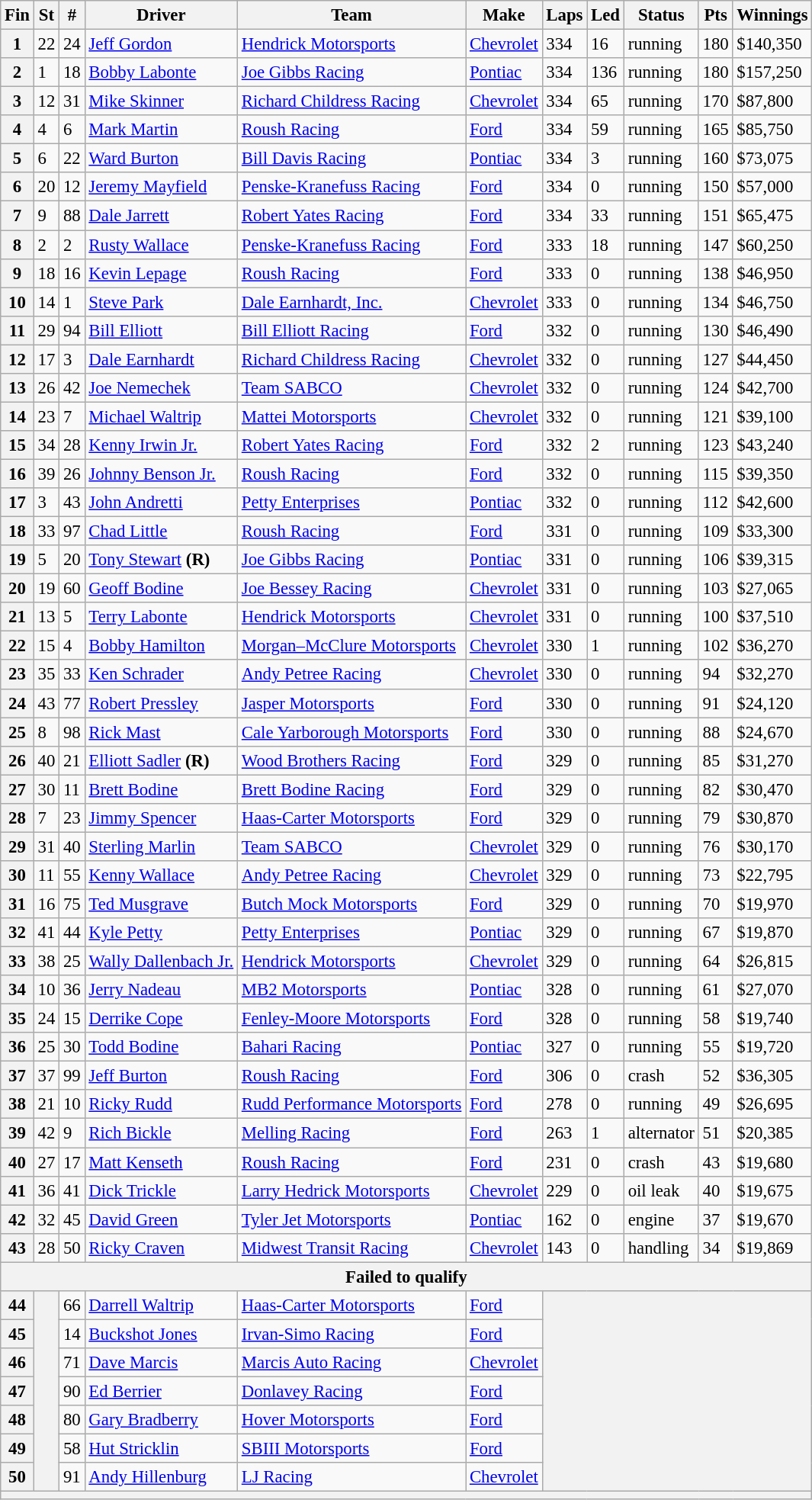<table class="wikitable" style="font-size:95%">
<tr>
<th>Fin</th>
<th>St</th>
<th>#</th>
<th>Driver</th>
<th>Team</th>
<th>Make</th>
<th>Laps</th>
<th>Led</th>
<th>Status</th>
<th>Pts</th>
<th>Winnings</th>
</tr>
<tr>
<th>1</th>
<td>22</td>
<td>24</td>
<td><a href='#'>Jeff Gordon</a></td>
<td><a href='#'>Hendrick Motorsports</a></td>
<td><a href='#'>Chevrolet</a></td>
<td>334</td>
<td>16</td>
<td>running</td>
<td>180</td>
<td>$140,350</td>
</tr>
<tr>
<th>2</th>
<td>1</td>
<td>18</td>
<td><a href='#'>Bobby Labonte</a></td>
<td><a href='#'>Joe Gibbs Racing</a></td>
<td><a href='#'>Pontiac</a></td>
<td>334</td>
<td>136</td>
<td>running</td>
<td>180</td>
<td>$157,250</td>
</tr>
<tr>
<th>3</th>
<td>12</td>
<td>31</td>
<td><a href='#'>Mike Skinner</a></td>
<td><a href='#'>Richard Childress Racing</a></td>
<td><a href='#'>Chevrolet</a></td>
<td>334</td>
<td>65</td>
<td>running</td>
<td>170</td>
<td>$87,800</td>
</tr>
<tr>
<th>4</th>
<td>4</td>
<td>6</td>
<td><a href='#'>Mark Martin</a></td>
<td><a href='#'>Roush Racing</a></td>
<td><a href='#'>Ford</a></td>
<td>334</td>
<td>59</td>
<td>running</td>
<td>165</td>
<td>$85,750</td>
</tr>
<tr>
<th>5</th>
<td>6</td>
<td>22</td>
<td><a href='#'>Ward Burton</a></td>
<td><a href='#'>Bill Davis Racing</a></td>
<td><a href='#'>Pontiac</a></td>
<td>334</td>
<td>3</td>
<td>running</td>
<td>160</td>
<td>$73,075</td>
</tr>
<tr>
<th>6</th>
<td>20</td>
<td>12</td>
<td><a href='#'>Jeremy Mayfield</a></td>
<td><a href='#'>Penske-Kranefuss Racing</a></td>
<td><a href='#'>Ford</a></td>
<td>334</td>
<td>0</td>
<td>running</td>
<td>150</td>
<td>$57,000</td>
</tr>
<tr>
<th>7</th>
<td>9</td>
<td>88</td>
<td><a href='#'>Dale Jarrett</a></td>
<td><a href='#'>Robert Yates Racing</a></td>
<td><a href='#'>Ford</a></td>
<td>334</td>
<td>33</td>
<td>running</td>
<td>151</td>
<td>$65,475</td>
</tr>
<tr>
<th>8</th>
<td>2</td>
<td>2</td>
<td><a href='#'>Rusty Wallace</a></td>
<td><a href='#'>Penske-Kranefuss Racing</a></td>
<td><a href='#'>Ford</a></td>
<td>333</td>
<td>18</td>
<td>running</td>
<td>147</td>
<td>$60,250</td>
</tr>
<tr>
<th>9</th>
<td>18</td>
<td>16</td>
<td><a href='#'>Kevin Lepage</a></td>
<td><a href='#'>Roush Racing</a></td>
<td><a href='#'>Ford</a></td>
<td>333</td>
<td>0</td>
<td>running</td>
<td>138</td>
<td>$46,950</td>
</tr>
<tr>
<th>10</th>
<td>14</td>
<td>1</td>
<td><a href='#'>Steve Park</a></td>
<td><a href='#'>Dale Earnhardt, Inc.</a></td>
<td><a href='#'>Chevrolet</a></td>
<td>333</td>
<td>0</td>
<td>running</td>
<td>134</td>
<td>$46,750</td>
</tr>
<tr>
<th>11</th>
<td>29</td>
<td>94</td>
<td><a href='#'>Bill Elliott</a></td>
<td><a href='#'>Bill Elliott Racing</a></td>
<td><a href='#'>Ford</a></td>
<td>332</td>
<td>0</td>
<td>running</td>
<td>130</td>
<td>$46,490</td>
</tr>
<tr>
<th>12</th>
<td>17</td>
<td>3</td>
<td><a href='#'>Dale Earnhardt</a></td>
<td><a href='#'>Richard Childress Racing</a></td>
<td><a href='#'>Chevrolet</a></td>
<td>332</td>
<td>0</td>
<td>running</td>
<td>127</td>
<td>$44,450</td>
</tr>
<tr>
<th>13</th>
<td>26</td>
<td>42</td>
<td><a href='#'>Joe Nemechek</a></td>
<td><a href='#'>Team SABCO</a></td>
<td><a href='#'>Chevrolet</a></td>
<td>332</td>
<td>0</td>
<td>running</td>
<td>124</td>
<td>$42,700</td>
</tr>
<tr>
<th>14</th>
<td>23</td>
<td>7</td>
<td><a href='#'>Michael Waltrip</a></td>
<td><a href='#'>Mattei Motorsports</a></td>
<td><a href='#'>Chevrolet</a></td>
<td>332</td>
<td>0</td>
<td>running</td>
<td>121</td>
<td>$39,100</td>
</tr>
<tr>
<th>15</th>
<td>34</td>
<td>28</td>
<td><a href='#'>Kenny Irwin Jr.</a></td>
<td><a href='#'>Robert Yates Racing</a></td>
<td><a href='#'>Ford</a></td>
<td>332</td>
<td>2</td>
<td>running</td>
<td>123</td>
<td>$43,240</td>
</tr>
<tr>
<th>16</th>
<td>39</td>
<td>26</td>
<td><a href='#'>Johnny Benson Jr.</a></td>
<td><a href='#'>Roush Racing</a></td>
<td><a href='#'>Ford</a></td>
<td>332</td>
<td>0</td>
<td>running</td>
<td>115</td>
<td>$39,350</td>
</tr>
<tr>
<th>17</th>
<td>3</td>
<td>43</td>
<td><a href='#'>John Andretti</a></td>
<td><a href='#'>Petty Enterprises</a></td>
<td><a href='#'>Pontiac</a></td>
<td>332</td>
<td>0</td>
<td>running</td>
<td>112</td>
<td>$42,600</td>
</tr>
<tr>
<th>18</th>
<td>33</td>
<td>97</td>
<td><a href='#'>Chad Little</a></td>
<td><a href='#'>Roush Racing</a></td>
<td><a href='#'>Ford</a></td>
<td>331</td>
<td>0</td>
<td>running</td>
<td>109</td>
<td>$33,300</td>
</tr>
<tr>
<th>19</th>
<td>5</td>
<td>20</td>
<td><a href='#'>Tony Stewart</a> <strong>(R)</strong></td>
<td><a href='#'>Joe Gibbs Racing</a></td>
<td><a href='#'>Pontiac</a></td>
<td>331</td>
<td>0</td>
<td>running</td>
<td>106</td>
<td>$39,315</td>
</tr>
<tr>
<th>20</th>
<td>19</td>
<td>60</td>
<td><a href='#'>Geoff Bodine</a></td>
<td><a href='#'>Joe Bessey Racing</a></td>
<td><a href='#'>Chevrolet</a></td>
<td>331</td>
<td>0</td>
<td>running</td>
<td>103</td>
<td>$27,065</td>
</tr>
<tr>
<th>21</th>
<td>13</td>
<td>5</td>
<td><a href='#'>Terry Labonte</a></td>
<td><a href='#'>Hendrick Motorsports</a></td>
<td><a href='#'>Chevrolet</a></td>
<td>331</td>
<td>0</td>
<td>running</td>
<td>100</td>
<td>$37,510</td>
</tr>
<tr>
<th>22</th>
<td>15</td>
<td>4</td>
<td><a href='#'>Bobby Hamilton</a></td>
<td><a href='#'>Morgan–McClure Motorsports</a></td>
<td><a href='#'>Chevrolet</a></td>
<td>330</td>
<td>1</td>
<td>running</td>
<td>102</td>
<td>$36,270</td>
</tr>
<tr>
<th>23</th>
<td>35</td>
<td>33</td>
<td><a href='#'>Ken Schrader</a></td>
<td><a href='#'>Andy Petree Racing</a></td>
<td><a href='#'>Chevrolet</a></td>
<td>330</td>
<td>0</td>
<td>running</td>
<td>94</td>
<td>$32,270</td>
</tr>
<tr>
<th>24</th>
<td>43</td>
<td>77</td>
<td><a href='#'>Robert Pressley</a></td>
<td><a href='#'>Jasper Motorsports</a></td>
<td><a href='#'>Ford</a></td>
<td>330</td>
<td>0</td>
<td>running</td>
<td>91</td>
<td>$24,120</td>
</tr>
<tr>
<th>25</th>
<td>8</td>
<td>98</td>
<td><a href='#'>Rick Mast</a></td>
<td><a href='#'>Cale Yarborough Motorsports</a></td>
<td><a href='#'>Ford</a></td>
<td>330</td>
<td>0</td>
<td>running</td>
<td>88</td>
<td>$24,670</td>
</tr>
<tr>
<th>26</th>
<td>40</td>
<td>21</td>
<td><a href='#'>Elliott Sadler</a> <strong>(R)</strong></td>
<td><a href='#'>Wood Brothers Racing</a></td>
<td><a href='#'>Ford</a></td>
<td>329</td>
<td>0</td>
<td>running</td>
<td>85</td>
<td>$31,270</td>
</tr>
<tr>
<th>27</th>
<td>30</td>
<td>11</td>
<td><a href='#'>Brett Bodine</a></td>
<td><a href='#'>Brett Bodine Racing</a></td>
<td><a href='#'>Ford</a></td>
<td>329</td>
<td>0</td>
<td>running</td>
<td>82</td>
<td>$30,470</td>
</tr>
<tr>
<th>28</th>
<td>7</td>
<td>23</td>
<td><a href='#'>Jimmy Spencer</a></td>
<td><a href='#'>Haas-Carter Motorsports</a></td>
<td><a href='#'>Ford</a></td>
<td>329</td>
<td>0</td>
<td>running</td>
<td>79</td>
<td>$30,870</td>
</tr>
<tr>
<th>29</th>
<td>31</td>
<td>40</td>
<td><a href='#'>Sterling Marlin</a></td>
<td><a href='#'>Team SABCO</a></td>
<td><a href='#'>Chevrolet</a></td>
<td>329</td>
<td>0</td>
<td>running</td>
<td>76</td>
<td>$30,170</td>
</tr>
<tr>
<th>30</th>
<td>11</td>
<td>55</td>
<td><a href='#'>Kenny Wallace</a></td>
<td><a href='#'>Andy Petree Racing</a></td>
<td><a href='#'>Chevrolet</a></td>
<td>329</td>
<td>0</td>
<td>running</td>
<td>73</td>
<td>$22,795</td>
</tr>
<tr>
<th>31</th>
<td>16</td>
<td>75</td>
<td><a href='#'>Ted Musgrave</a></td>
<td><a href='#'>Butch Mock Motorsports</a></td>
<td><a href='#'>Ford</a></td>
<td>329</td>
<td>0</td>
<td>running</td>
<td>70</td>
<td>$19,970</td>
</tr>
<tr>
<th>32</th>
<td>41</td>
<td>44</td>
<td><a href='#'>Kyle Petty</a></td>
<td><a href='#'>Petty Enterprises</a></td>
<td><a href='#'>Pontiac</a></td>
<td>329</td>
<td>0</td>
<td>running</td>
<td>67</td>
<td>$19,870</td>
</tr>
<tr>
<th>33</th>
<td>38</td>
<td>25</td>
<td><a href='#'>Wally Dallenbach Jr.</a></td>
<td><a href='#'>Hendrick Motorsports</a></td>
<td><a href='#'>Chevrolet</a></td>
<td>329</td>
<td>0</td>
<td>running</td>
<td>64</td>
<td>$26,815</td>
</tr>
<tr>
<th>34</th>
<td>10</td>
<td>36</td>
<td><a href='#'>Jerry Nadeau</a></td>
<td><a href='#'>MB2 Motorsports</a></td>
<td><a href='#'>Pontiac</a></td>
<td>328</td>
<td>0</td>
<td>running</td>
<td>61</td>
<td>$27,070</td>
</tr>
<tr>
<th>35</th>
<td>24</td>
<td>15</td>
<td><a href='#'>Derrike Cope</a></td>
<td><a href='#'>Fenley-Moore Motorsports</a></td>
<td><a href='#'>Ford</a></td>
<td>328</td>
<td>0</td>
<td>running</td>
<td>58</td>
<td>$19,740</td>
</tr>
<tr>
<th>36</th>
<td>25</td>
<td>30</td>
<td><a href='#'>Todd Bodine</a></td>
<td><a href='#'>Bahari Racing</a></td>
<td><a href='#'>Pontiac</a></td>
<td>327</td>
<td>0</td>
<td>running</td>
<td>55</td>
<td>$19,720</td>
</tr>
<tr>
<th>37</th>
<td>37</td>
<td>99</td>
<td><a href='#'>Jeff Burton</a></td>
<td><a href='#'>Roush Racing</a></td>
<td><a href='#'>Ford</a></td>
<td>306</td>
<td>0</td>
<td>crash</td>
<td>52</td>
<td>$36,305</td>
</tr>
<tr>
<th>38</th>
<td>21</td>
<td>10</td>
<td><a href='#'>Ricky Rudd</a></td>
<td><a href='#'>Rudd Performance Motorsports</a></td>
<td><a href='#'>Ford</a></td>
<td>278</td>
<td>0</td>
<td>running</td>
<td>49</td>
<td>$26,695</td>
</tr>
<tr>
<th>39</th>
<td>42</td>
<td>9</td>
<td><a href='#'>Rich Bickle</a></td>
<td><a href='#'>Melling Racing</a></td>
<td><a href='#'>Ford</a></td>
<td>263</td>
<td>1</td>
<td>alternator</td>
<td>51</td>
<td>$20,385</td>
</tr>
<tr>
<th>40</th>
<td>27</td>
<td>17</td>
<td><a href='#'>Matt Kenseth</a></td>
<td><a href='#'>Roush Racing</a></td>
<td><a href='#'>Ford</a></td>
<td>231</td>
<td>0</td>
<td>crash</td>
<td>43</td>
<td>$19,680</td>
</tr>
<tr>
<th>41</th>
<td>36</td>
<td>41</td>
<td><a href='#'>Dick Trickle</a></td>
<td><a href='#'>Larry Hedrick Motorsports</a></td>
<td><a href='#'>Chevrolet</a></td>
<td>229</td>
<td>0</td>
<td>oil leak</td>
<td>40</td>
<td>$19,675</td>
</tr>
<tr>
<th>42</th>
<td>32</td>
<td>45</td>
<td><a href='#'>David Green</a></td>
<td><a href='#'>Tyler Jet Motorsports</a></td>
<td><a href='#'>Pontiac</a></td>
<td>162</td>
<td>0</td>
<td>engine</td>
<td>37</td>
<td>$19,670</td>
</tr>
<tr>
<th>43</th>
<td>28</td>
<td>50</td>
<td><a href='#'>Ricky Craven</a></td>
<td><a href='#'>Midwest Transit Racing</a></td>
<td><a href='#'>Chevrolet</a></td>
<td>143</td>
<td>0</td>
<td>handling</td>
<td>34</td>
<td>$19,869</td>
</tr>
<tr>
<th colspan="11">Failed to qualify</th>
</tr>
<tr>
<th>44</th>
<th rowspan="7"></th>
<td>66</td>
<td><a href='#'>Darrell Waltrip</a></td>
<td><a href='#'>Haas-Carter Motorsports</a></td>
<td><a href='#'>Ford</a></td>
<th colspan="5" rowspan="7"></th>
</tr>
<tr>
<th>45</th>
<td>14</td>
<td><a href='#'>Buckshot Jones</a></td>
<td><a href='#'>Irvan-Simo Racing</a></td>
<td><a href='#'>Ford</a></td>
</tr>
<tr>
<th>46</th>
<td>71</td>
<td><a href='#'>Dave Marcis</a></td>
<td><a href='#'>Marcis Auto Racing</a></td>
<td><a href='#'>Chevrolet</a></td>
</tr>
<tr>
<th>47</th>
<td>90</td>
<td><a href='#'>Ed Berrier</a></td>
<td><a href='#'>Donlavey Racing</a></td>
<td><a href='#'>Ford</a></td>
</tr>
<tr>
<th>48</th>
<td>80</td>
<td><a href='#'>Gary Bradberry</a></td>
<td><a href='#'>Hover Motorsports</a></td>
<td><a href='#'>Ford</a></td>
</tr>
<tr>
<th>49</th>
<td>58</td>
<td><a href='#'>Hut Stricklin</a></td>
<td><a href='#'>SBIII Motorsports</a></td>
<td><a href='#'>Ford</a></td>
</tr>
<tr>
<th>50</th>
<td>91</td>
<td><a href='#'>Andy Hillenburg</a></td>
<td><a href='#'>LJ Racing</a></td>
<td><a href='#'>Chevrolet</a></td>
</tr>
<tr>
<th colspan="11"></th>
</tr>
</table>
